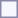<table style="border:1px solid #8888aa; background-color:#f7f8ff; padding:5px; font-size:95%; margin: 0px 12px 12px 0px;">
</table>
